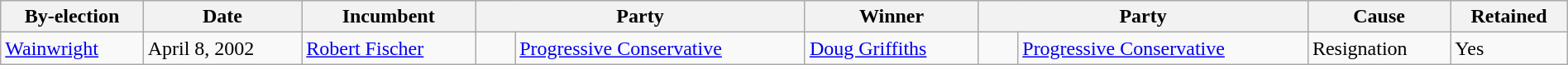<table class=wikitable style="width:100%">
<tr>
<th>By-election</th>
<th>Date</th>
<th>Incumbent</th>
<th colspan=2>Party</th>
<th>Winner</th>
<th colspan=2>Party</th>
<th>Cause</th>
<th>Retained</th>
</tr>
<tr>
<td><a href='#'>Wainwright</a></td>
<td>April 8, 2002</td>
<td><a href='#'>Robert Fischer</a></td>
<td>    </td>
<td><a href='#'>Progressive Conservative</a></td>
<td><a href='#'>Doug Griffiths</a></td>
<td>    </td>
<td><a href='#'>Progressive Conservative</a></td>
<td>Resignation</td>
<td>Yes</td>
</tr>
</table>
